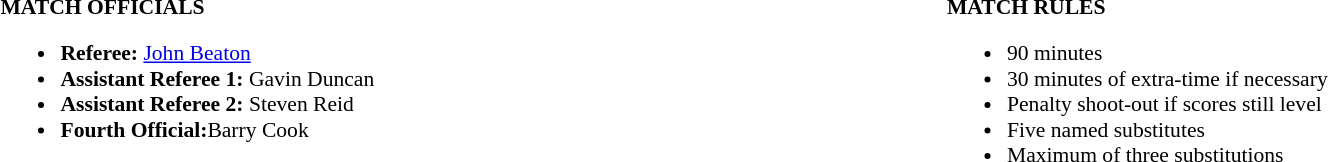<table width=100% style="font-size: 90%">
<tr>
<td width=50% valign=top><br><strong>MATCH OFFICIALS</strong><ul><li><strong>Referee:</strong> <a href='#'>John Beaton</a></li><li><strong>Assistant Referee 1:</strong> Gavin Duncan</li><li><strong>Assistant Referee 2:</strong> Steven Reid</li><li><strong>Fourth Official:</strong>Barry Cook</li></ul></td>
<td width=50% valign=top><br><strong>MATCH RULES</strong><ul><li>90 minutes</li><li>30 minutes of extra-time if necessary</li><li>Penalty shoot-out if scores still level</li><li>Five named substitutes</li><li>Maximum of three substitutions</li></ul></td>
</tr>
</table>
